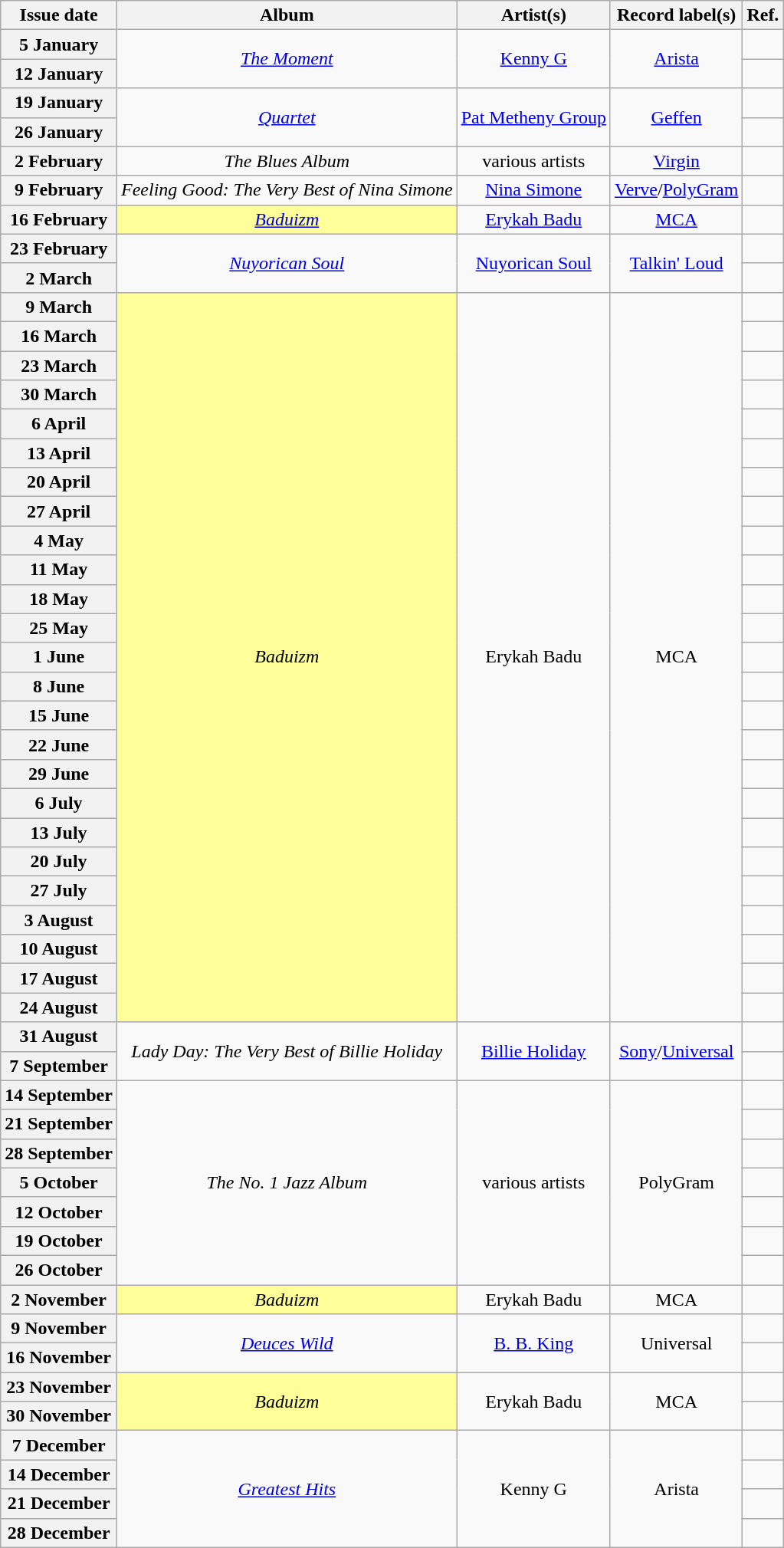<table class="wikitable plainrowheaders" style="text-align:center">
<tr>
<th scope="col">Issue date</th>
<th scope="col">Album</th>
<th scope="col">Artist(s)</th>
<th scope="col">Record label(s)</th>
<th scope="col">Ref.</th>
</tr>
<tr>
<th scope="row">5 January</th>
<td rowspan="2"><em><a href='#'>The Moment</a></em></td>
<td rowspan="2"><a href='#'>Kenny G</a></td>
<td rowspan="2"><a href='#'>Arista</a></td>
<td></td>
</tr>
<tr>
<th scope="row">12 January</th>
<td></td>
</tr>
<tr>
<th scope="row">19 January</th>
<td rowspan="2"><em><a href='#'>Quartet</a></em></td>
<td rowspan="2"><a href='#'>Pat Metheny Group</a></td>
<td rowspan="2"><a href='#'>Geffen</a></td>
<td></td>
</tr>
<tr>
<th scope="row">26 January</th>
<td></td>
</tr>
<tr>
<th scope="row">2 February</th>
<td><em>The Blues Album</em></td>
<td>various artists</td>
<td><a href='#'>Virgin</a></td>
<td></td>
</tr>
<tr>
<th scope="row">9 February</th>
<td><em>Feeling Good: The Very Best of Nina Simone</em></td>
<td><a href='#'>Nina Simone</a></td>
<td><a href='#'>Verve</a>/<a href='#'>PolyGram</a></td>
<td></td>
</tr>
<tr>
<th scope="row">16 February</th>
<td style="background-color:#FFFF99"><em><a href='#'>Baduizm</a></em> </td>
<td><a href='#'>Erykah Badu</a></td>
<td><a href='#'>MCA</a></td>
<td></td>
</tr>
<tr>
<th scope="row">23 February</th>
<td rowspan="2"><em><a href='#'>Nuyorican Soul</a></em></td>
<td rowspan="2"><a href='#'>Nuyorican Soul</a></td>
<td rowspan="2"><a href='#'>Talkin' Loud</a></td>
<td></td>
</tr>
<tr>
<th scope="row">2 March</th>
<td></td>
</tr>
<tr>
<th scope="row">9 March</th>
<td rowspan="25" style="background-color:#FFFF99"><em>Baduizm</em> </td>
<td rowspan="25">Erykah Badu</td>
<td rowspan="25">MCA</td>
<td></td>
</tr>
<tr>
<th scope="row">16 March</th>
<td></td>
</tr>
<tr>
<th scope="row">23 March</th>
<td></td>
</tr>
<tr>
<th scope="row">30 March</th>
<td></td>
</tr>
<tr>
<th scope="row">6 April</th>
<td></td>
</tr>
<tr>
<th scope="row">13 April</th>
<td></td>
</tr>
<tr>
<th scope="row">20 April</th>
<td></td>
</tr>
<tr>
<th scope="row">27 April</th>
<td></td>
</tr>
<tr>
<th scope="row">4 May</th>
<td></td>
</tr>
<tr>
<th scope="row">11 May</th>
<td></td>
</tr>
<tr>
<th scope="row">18 May</th>
<td></td>
</tr>
<tr>
<th scope="row">25 May</th>
<td></td>
</tr>
<tr>
<th scope="row">1 June</th>
<td></td>
</tr>
<tr>
<th scope="row">8 June</th>
<td></td>
</tr>
<tr>
<th scope="row">15 June</th>
<td></td>
</tr>
<tr>
<th scope="row">22 June</th>
<td></td>
</tr>
<tr>
<th scope="row">29 June</th>
<td></td>
</tr>
<tr>
<th scope="row">6 July</th>
<td></td>
</tr>
<tr>
<th scope="row">13 July</th>
<td></td>
</tr>
<tr>
<th scope="row">20 July</th>
<td></td>
</tr>
<tr>
<th scope="row">27 July</th>
<td></td>
</tr>
<tr>
<th scope="row">3 August</th>
<td></td>
</tr>
<tr>
<th scope="row">10 August</th>
<td></td>
</tr>
<tr>
<th scope="row">17 August</th>
<td></td>
</tr>
<tr>
<th scope="row">24 August</th>
<td></td>
</tr>
<tr>
<th scope="row">31 August</th>
<td rowspan="2"><em>Lady Day: The Very Best of Billie Holiday</em></td>
<td rowspan="2"><a href='#'>Billie Holiday</a></td>
<td rowspan="2"><a href='#'>Sony</a>/<a href='#'>Universal</a></td>
<td></td>
</tr>
<tr>
<th scope="row">7 September</th>
<td></td>
</tr>
<tr>
<th scope="row">14 September</th>
<td rowspan="7"><em>The No. 1 Jazz Album</em></td>
<td rowspan="7">various artists</td>
<td rowspan="7">PolyGram</td>
<td></td>
</tr>
<tr>
<th scope="row">21 September</th>
<td></td>
</tr>
<tr>
<th scope="row">28 September</th>
<td></td>
</tr>
<tr>
<th scope="row">5 October</th>
<td></td>
</tr>
<tr>
<th scope="row">12 October</th>
<td></td>
</tr>
<tr>
<th scope="row">19 October</th>
<td></td>
</tr>
<tr>
<th scope="row">26 October</th>
<td></td>
</tr>
<tr>
<th scope="row">2 November</th>
<td style="background-color:#FFFF99"><em>Baduizm</em> </td>
<td>Erykah Badu</td>
<td>MCA</td>
<td></td>
</tr>
<tr>
<th scope="row">9 November</th>
<td rowspan="2"><em><a href='#'>Deuces Wild</a></em></td>
<td rowspan="2"><a href='#'>B. B. King</a></td>
<td rowspan="2">Universal</td>
<td></td>
</tr>
<tr>
<th scope="row">16 November</th>
<td></td>
</tr>
<tr>
<th scope="row">23 November</th>
<td rowspan="2" style="background-color:#FFFF99"><em>Baduizm</em> </td>
<td rowspan="2">Erykah Badu</td>
<td rowspan="2">MCA</td>
<td></td>
</tr>
<tr>
<th scope="row">30 November</th>
<td></td>
</tr>
<tr>
<th scope="row">7 December</th>
<td rowspan="4"><em><a href='#'>Greatest Hits</a></em></td>
<td rowspan="4">Kenny G</td>
<td rowspan="4">Arista</td>
<td></td>
</tr>
<tr>
<th scope="row">14 December</th>
<td></td>
</tr>
<tr>
<th scope="row">21 December</th>
<td></td>
</tr>
<tr>
<th scope="row">28 December</th>
<td></td>
</tr>
</table>
